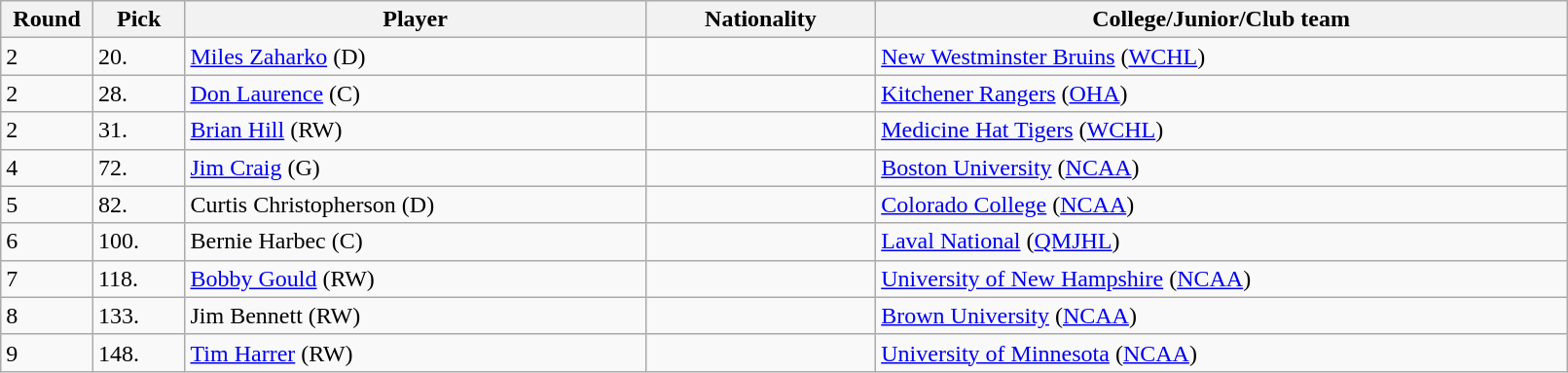<table class="wikitable">
<tr>
<th bgcolor="#DDDDFF" width="5%">Round</th>
<th bgcolor="#DDDDFF" width="5%">Pick</th>
<th bgcolor="#DDDDFF" width="25%">Player</th>
<th bgcolor="#DDDDFF" width="12.5%">Nationality</th>
<th bgcolor="#DDDDFF" width="37.5%">College/Junior/Club team</th>
</tr>
<tr>
<td>2</td>
<td>20.</td>
<td><a href='#'>Miles Zaharko</a> (D)</td>
<td></td>
<td><a href='#'>New Westminster Bruins</a> (<a href='#'>WCHL</a>)</td>
</tr>
<tr>
<td>2</td>
<td>28.</td>
<td><a href='#'>Don Laurence</a> (C)</td>
<td></td>
<td><a href='#'>Kitchener Rangers</a> (<a href='#'>OHA</a>)</td>
</tr>
<tr>
<td>2</td>
<td>31.</td>
<td><a href='#'>Brian Hill</a> (RW)</td>
<td></td>
<td><a href='#'>Medicine Hat Tigers</a> (<a href='#'>WCHL</a>)</td>
</tr>
<tr>
<td>4</td>
<td>72.</td>
<td><a href='#'>Jim Craig</a> (G)</td>
<td></td>
<td><a href='#'>Boston University</a> (<a href='#'>NCAA</a>)</td>
</tr>
<tr>
<td>5</td>
<td>82.</td>
<td>Curtis Christopherson (D)</td>
<td></td>
<td><a href='#'>Colorado College</a> (<a href='#'>NCAA</a>)</td>
</tr>
<tr>
<td>6</td>
<td>100.</td>
<td>Bernie Harbec (C)</td>
<td></td>
<td><a href='#'>Laval National</a> (<a href='#'>QMJHL</a>)</td>
</tr>
<tr>
<td>7</td>
<td>118.</td>
<td><a href='#'>Bobby Gould</a> (RW)</td>
<td></td>
<td><a href='#'>University of New Hampshire</a> (<a href='#'>NCAA</a>)</td>
</tr>
<tr>
<td>8</td>
<td>133.</td>
<td>Jim Bennett (RW)</td>
<td></td>
<td><a href='#'>Brown University</a> (<a href='#'>NCAA</a>)</td>
</tr>
<tr>
<td>9</td>
<td>148.</td>
<td><a href='#'>Tim Harrer</a> (RW)</td>
<td></td>
<td><a href='#'>University of Minnesota</a> (<a href='#'>NCAA</a>)</td>
</tr>
</table>
